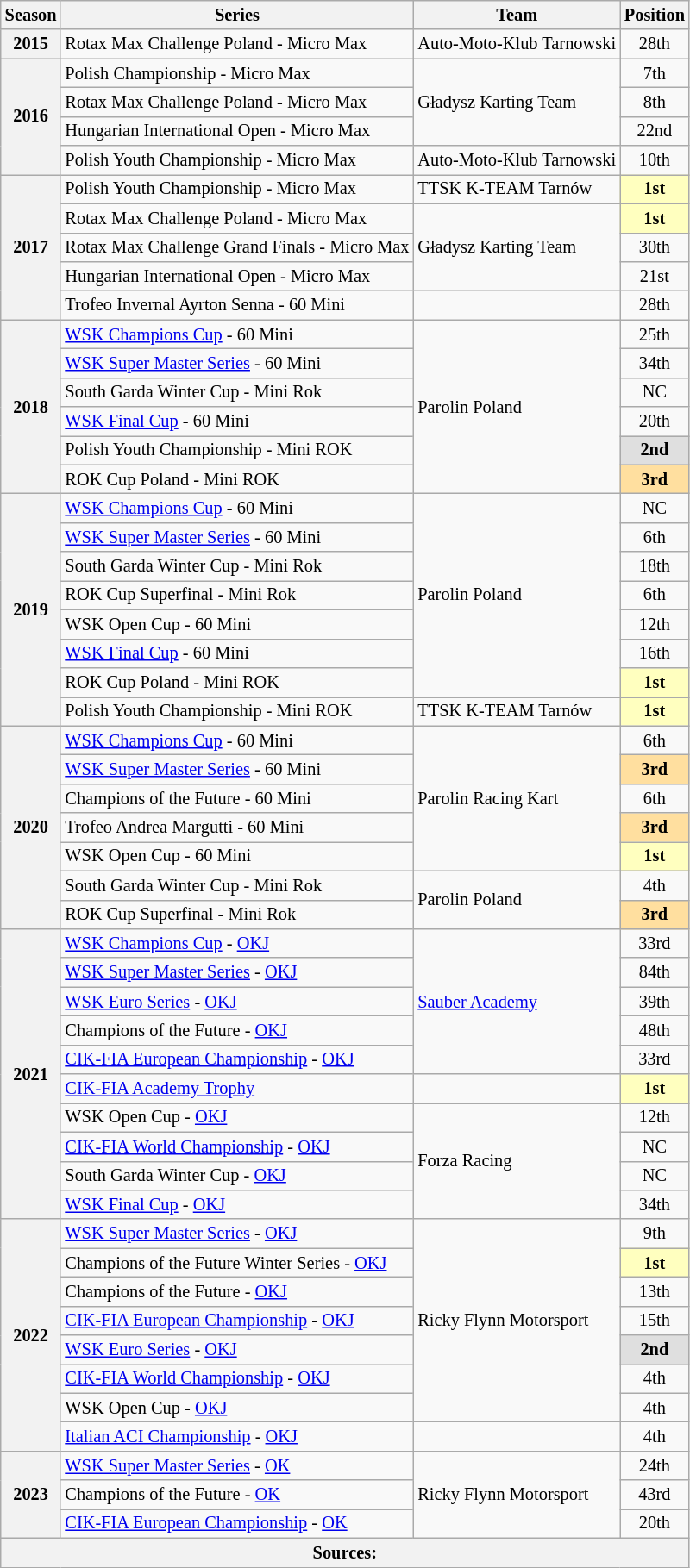<table class="wikitable" style="font-size: 85%; text-align:center">
<tr>
<th>Season</th>
<th>Series</th>
<th>Team</th>
<th>Position</th>
</tr>
<tr>
<th>2015</th>
<td align="left">Rotax Max Challenge Poland - Micro Max</td>
<td align="left">Auto-Moto-Klub Tarnowski</td>
<td>28th</td>
</tr>
<tr>
<th rowspan="4">2016</th>
<td align="left">Polish Championship - Micro Max</td>
<td rowspan="3" align="left">Gładysz Karting Team</td>
<td>7th</td>
</tr>
<tr>
<td align="left">Rotax Max Challenge Poland - Micro Max</td>
<td>8th</td>
</tr>
<tr>
<td align="left">Hungarian International Open - Micro Max</td>
<td>22nd</td>
</tr>
<tr>
<td align="left">Polish Youth Championship - Micro Max</td>
<td align="left">Auto-Moto-Klub Tarnowski</td>
<td>10th</td>
</tr>
<tr>
<th rowspan="5">2017</th>
<td align="left">Polish Youth Championship - Micro Max</td>
<td align="left">TTSK K-TEAM Tarnów</td>
<td style="background:#FFFFBF;"><strong>1st</strong></td>
</tr>
<tr>
<td align="left">Rotax Max Challenge Poland - Micro Max</td>
<td rowspan="3" align="left">Gładysz Karting Team</td>
<td style="background:#FFFFBF;"><strong>1st</strong></td>
</tr>
<tr>
<td align="left">Rotax Max Challenge Grand Finals - Micro Max</td>
<td>30th</td>
</tr>
<tr>
<td align="left">Hungarian International Open - Micro Max</td>
<td>21st</td>
</tr>
<tr>
<td align="left">Trofeo Invernal Ayrton Senna - 60 Mini</td>
<td></td>
<td>28th</td>
</tr>
<tr>
<th rowspan="6">2018</th>
<td align="left"><a href='#'>WSK Champions Cup</a> - 60 Mini</td>
<td rowspan="6" align="left">Parolin Poland</td>
<td>25th</td>
</tr>
<tr>
<td align="left"><a href='#'>WSK Super Master Series</a> - 60 Mini</td>
<td>34th</td>
</tr>
<tr>
<td align="left">South Garda Winter Cup - Mini Rok</td>
<td>NC</td>
</tr>
<tr>
<td align="left"><a href='#'>WSK Final Cup</a> - 60 Mini</td>
<td>20th</td>
</tr>
<tr>
<td align="left">Polish Youth Championship - Mini ROK</td>
<td style="background:#DFDFDF;"><strong>2nd</strong></td>
</tr>
<tr>
<td align="left">ROK Cup Poland - Mini ROK</td>
<td style="background:#FFDF9F;"><strong>3rd</strong></td>
</tr>
<tr>
<th rowspan="8">2019</th>
<td align="left"><a href='#'>WSK Champions Cup</a> - 60 Mini</td>
<td rowspan="7" align="left">Parolin Poland</td>
<td>NC</td>
</tr>
<tr>
<td align="left"><a href='#'>WSK Super Master Series</a> - 60 Mini</td>
<td>6th</td>
</tr>
<tr>
<td align="left">South Garda Winter Cup - Mini Rok</td>
<td>18th</td>
</tr>
<tr>
<td align="left">ROK Cup Superfinal - Mini Rok</td>
<td>6th</td>
</tr>
<tr>
<td align="left">WSK Open Cup - 60 Mini</td>
<td>12th</td>
</tr>
<tr>
<td align="left"><a href='#'>WSK Final Cup</a> - 60 Mini</td>
<td>16th</td>
</tr>
<tr>
<td align="left">ROK Cup Poland - Mini ROK</td>
<td style="background:#FFFFBF;"><strong>1st</strong></td>
</tr>
<tr>
<td align="left">Polish Youth Championship - Mini ROK</td>
<td align="left">TTSK K-TEAM Tarnów</td>
<td style="background:#FFFFBF;"><strong>1st</strong></td>
</tr>
<tr>
<th rowspan="7">2020</th>
<td align="left"><a href='#'>WSK Champions Cup</a> - 60 Mini</td>
<td rowspan="5" align="left">Parolin Racing Kart</td>
<td>6th</td>
</tr>
<tr>
<td align="left"><a href='#'>WSK Super Master Series</a> - 60 Mini</td>
<td style="background:#FFDF9F;"><strong>3rd</strong></td>
</tr>
<tr>
<td align="left">Champions of the Future - 60 Mini</td>
<td>6th</td>
</tr>
<tr>
<td align="left">Trofeo Andrea Margutti - 60 Mini</td>
<td style="background:#FFDF9F;"><strong>3rd</strong></td>
</tr>
<tr>
<td align="left">WSK Open Cup - 60 Mini</td>
<td style="background:#FFFFBF;"><strong>1st</strong></td>
</tr>
<tr>
<td align="left">South Garda Winter Cup - Mini Rok</td>
<td rowspan="2"  align="left">Parolin Poland</td>
<td>4th</td>
</tr>
<tr>
<td align="left">ROK Cup Superfinal - Mini Rok</td>
<td style="background:#FFDF9F;"><strong>3rd</strong></td>
</tr>
<tr>
<th rowspan="10">2021</th>
<td align="left"><a href='#'>WSK Champions Cup</a> - <a href='#'>OKJ</a></td>
<td rowspan="5" align="left"><a href='#'>Sauber Academy</a></td>
<td>33rd</td>
</tr>
<tr>
<td align="left"><a href='#'>WSK Super Master Series</a> - <a href='#'>OKJ</a></td>
<td>84th</td>
</tr>
<tr>
<td align="left"><a href='#'>WSK Euro Series</a> - <a href='#'>OKJ</a></td>
<td>39th</td>
</tr>
<tr>
<td align="left">Champions of the Future - <a href='#'>OKJ</a></td>
<td>48th</td>
</tr>
<tr>
<td align="left"><a href='#'>CIK-FIA European Championship</a> - <a href='#'>OKJ</a></td>
<td>33rd</td>
</tr>
<tr>
<td align="left"><a href='#'>CIK-FIA Academy Trophy</a></td>
<td></td>
<td style="background:#FFFFBF;"><strong>1st</strong></td>
</tr>
<tr>
<td align="left">WSK Open Cup - <a href='#'>OKJ</a></td>
<td rowspan="4"  align="left">Forza Racing</td>
<td>12th</td>
</tr>
<tr>
<td align="left"><a href='#'>CIK-FIA World Championship</a> - <a href='#'>OKJ</a></td>
<td>NC</td>
</tr>
<tr>
<td align="left">South Garda Winter Cup - <a href='#'>OKJ</a></td>
<td>NC</td>
</tr>
<tr>
<td align="left"><a href='#'>WSK Final Cup</a> - <a href='#'>OKJ</a></td>
<td>34th</td>
</tr>
<tr>
<th rowspan="8">2022</th>
<td align="left"><a href='#'>WSK Super Master Series</a> - <a href='#'>OKJ</a></td>
<td rowspan="7" align="left">Ricky Flynn Motorsport</td>
<td>9th</td>
</tr>
<tr>
<td align="left">Champions of the Future Winter Series - <a href='#'>OKJ</a></td>
<td style="background:#FFFFBF;"><strong>1st</strong></td>
</tr>
<tr>
<td align="left">Champions of the Future - <a href='#'>OKJ</a></td>
<td>13th</td>
</tr>
<tr>
<td align="left"><a href='#'>CIK-FIA European Championship</a> - <a href='#'>OKJ</a></td>
<td>15th</td>
</tr>
<tr>
<td align="left"><a href='#'>WSK Euro Series</a> - <a href='#'>OKJ</a></td>
<td style="background:#DFDFDF;"><strong>2nd</strong></td>
</tr>
<tr>
<td align="left"><a href='#'>CIK-FIA World Championship</a> - <a href='#'>OKJ</a></td>
<td>4th</td>
</tr>
<tr>
<td align="left">WSK Open Cup - <a href='#'>OKJ</a></td>
<td>4th</td>
</tr>
<tr>
<td align="left"><a href='#'>Italian ACI Championship</a> - <a href='#'>OKJ</a></td>
<td></td>
<td>4th</td>
</tr>
<tr>
<th rowspan="3">2023</th>
<td align="left"><a href='#'>WSK Super Master Series</a> - <a href='#'>OK</a></td>
<td rowspan="3"  align="left">Ricky Flynn Motorsport</td>
<td>24th</td>
</tr>
<tr>
<td align="left">Champions of the Future - <a href='#'>OK</a></td>
<td>43rd</td>
</tr>
<tr>
<td align="left"><a href='#'>CIK-FIA European Championship</a> - <a href='#'>OK</a></td>
<td>20th</td>
</tr>
<tr>
<th colspan="4">Sources:</th>
</tr>
</table>
